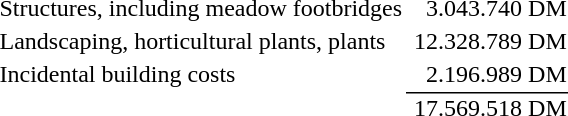<table style="text-align:right">
<tr>
<td style="text-align:left">Structures, including meadow footbridges</td>
<td> 3.043.740 DM</td>
</tr>
<tr>
<td style="text-align:left">Landscaping, horticultural plants, plants</td>
<td> 12.328.789 DM</td>
</tr>
<tr>
<td style="text-align:left">Incidental building costs</td>
<td> 2.196.989 DM</td>
</tr>
<tr>
<td></td>
<td style="border-top: 1pt black solid"> 17.569.518 DM</td>
</tr>
</table>
